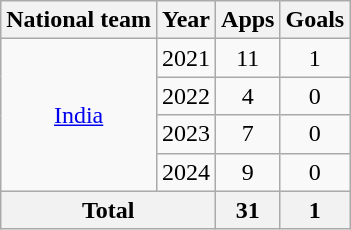<table class="wikitable" style="text-align: center;">
<tr>
<th>National team</th>
<th>Year</th>
<th>Apps</th>
<th>Goals</th>
</tr>
<tr>
<td rowspan="4"><a href='#'>India</a></td>
<td>2021</td>
<td>11</td>
<td>1</td>
</tr>
<tr>
<td>2022</td>
<td>4</td>
<td>0</td>
</tr>
<tr>
<td>2023</td>
<td>7</td>
<td>0</td>
</tr>
<tr>
<td>2024</td>
<td>9</td>
<td>0</td>
</tr>
<tr>
<th colspan="2">Total</th>
<th>31</th>
<th>1</th>
</tr>
</table>
